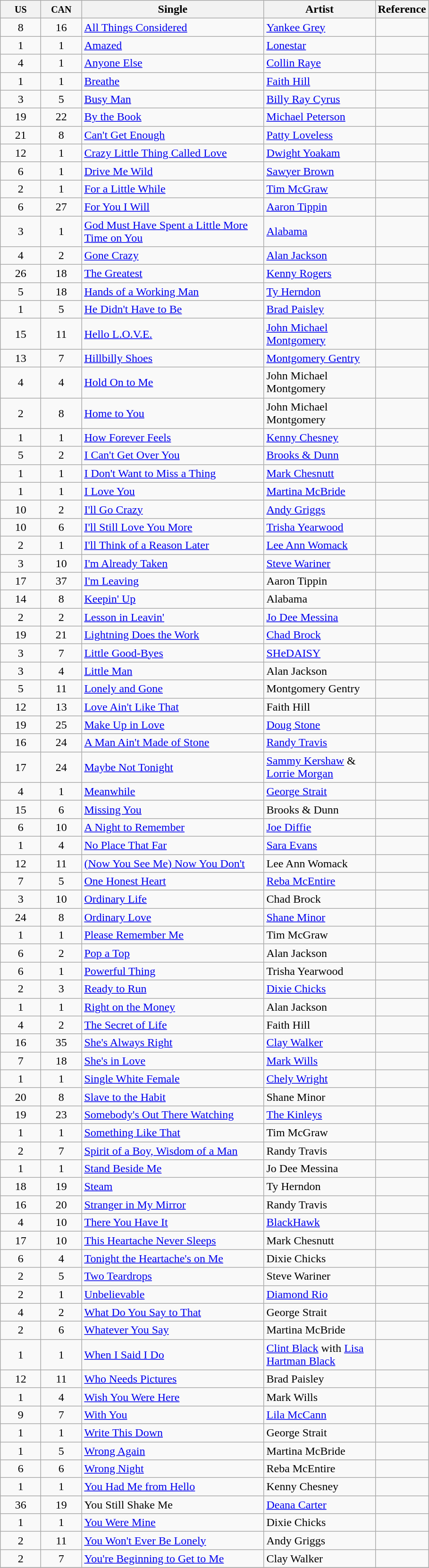<table class="wikitable sortable">
<tr>
<th width="50"><small>US</small></th>
<th width="50"><small>CAN</small></th>
<th width="250">Single</th>
<th width="150">Artist</th>
<th>Reference</th>
</tr>
<tr>
<td align="center">8</td>
<td align="center">16</td>
<td><a href='#'>All Things Considered</a></td>
<td><a href='#'>Yankee Grey</a></td>
<td></td>
</tr>
<tr>
<td align="center">1</td>
<td align="center">1</td>
<td><a href='#'>Amazed</a></td>
<td><a href='#'>Lonestar</a></td>
<td></td>
</tr>
<tr>
<td align="center">4</td>
<td align="center">1</td>
<td><a href='#'>Anyone Else</a></td>
<td><a href='#'>Collin Raye</a></td>
<td></td>
</tr>
<tr>
<td align="center">1</td>
<td align="center">1</td>
<td><a href='#'>Breathe</a></td>
<td><a href='#'>Faith Hill</a></td>
<td></td>
</tr>
<tr>
<td align="center">3</td>
<td align="center">5</td>
<td><a href='#'>Busy Man</a></td>
<td><a href='#'>Billy Ray Cyrus</a></td>
<td></td>
</tr>
<tr>
<td align="center">19</td>
<td align="center">22</td>
<td><a href='#'>By the Book</a></td>
<td><a href='#'>Michael Peterson</a></td>
<td></td>
</tr>
<tr>
<td align="center">21</td>
<td align="center">8</td>
<td><a href='#'>Can't Get Enough</a></td>
<td><a href='#'>Patty Loveless</a></td>
<td></td>
</tr>
<tr>
<td align="center">12</td>
<td align="center">1</td>
<td><a href='#'>Crazy Little Thing Called Love</a></td>
<td><a href='#'>Dwight Yoakam</a></td>
<td></td>
</tr>
<tr>
<td align="center">6</td>
<td align="center">1</td>
<td><a href='#'>Drive Me Wild</a></td>
<td><a href='#'>Sawyer Brown</a></td>
<td></td>
</tr>
<tr>
<td align="center">2</td>
<td align="center">1</td>
<td><a href='#'>For a Little While</a></td>
<td><a href='#'>Tim McGraw</a></td>
<td></td>
</tr>
<tr>
<td align="center">6</td>
<td align="center">27</td>
<td><a href='#'>For You I Will</a></td>
<td><a href='#'>Aaron Tippin</a></td>
<td></td>
</tr>
<tr>
<td align="center">3</td>
<td align="center">1</td>
<td><a href='#'>God Must Have Spent a Little More Time on You</a></td>
<td><a href='#'>Alabama</a></td>
<td></td>
</tr>
<tr>
<td align="center">4</td>
<td align="center">2</td>
<td><a href='#'>Gone Crazy</a></td>
<td><a href='#'>Alan Jackson</a></td>
<td></td>
</tr>
<tr>
<td align="center">26</td>
<td align="center">18</td>
<td><a href='#'>The Greatest</a></td>
<td><a href='#'>Kenny Rogers</a></td>
<td></td>
</tr>
<tr>
<td align="center">5</td>
<td align="center">18</td>
<td><a href='#'>Hands of a Working Man</a></td>
<td><a href='#'>Ty Herndon</a></td>
<td></td>
</tr>
<tr>
<td align="center">1</td>
<td align="center">5</td>
<td><a href='#'>He Didn't Have to Be</a></td>
<td><a href='#'>Brad Paisley</a></td>
<td></td>
</tr>
<tr>
<td align="center">15</td>
<td align="center">11</td>
<td><a href='#'>Hello L.O.V.E.</a></td>
<td><a href='#'>John Michael Montgomery</a></td>
<td></td>
</tr>
<tr>
<td align="center">13</td>
<td align="center">7</td>
<td><a href='#'>Hillbilly Shoes</a></td>
<td><a href='#'>Montgomery Gentry</a></td>
<td></td>
</tr>
<tr>
<td align="center">4</td>
<td align="center">4</td>
<td><a href='#'>Hold On to Me</a></td>
<td>John Michael Montgomery</td>
<td></td>
</tr>
<tr>
<td align="center">2</td>
<td align="center">8</td>
<td><a href='#'>Home to You</a></td>
<td>John Michael Montgomery</td>
<td></td>
</tr>
<tr>
<td align="center">1</td>
<td align="center">1</td>
<td><a href='#'>How Forever Feels</a></td>
<td><a href='#'>Kenny Chesney</a></td>
<td></td>
</tr>
<tr>
<td align="center">5</td>
<td align="center">2</td>
<td><a href='#'>I Can't Get Over You</a></td>
<td><a href='#'>Brooks & Dunn</a></td>
<td></td>
</tr>
<tr>
<td align="center">1</td>
<td align="center">1</td>
<td><a href='#'>I Don't Want to Miss a Thing</a></td>
<td><a href='#'>Mark Chesnutt</a></td>
<td></td>
</tr>
<tr>
<td align="center">1</td>
<td align="center">1</td>
<td><a href='#'>I Love You</a></td>
<td><a href='#'>Martina McBride</a></td>
<td></td>
</tr>
<tr>
<td align="center">10</td>
<td align="center">2</td>
<td><a href='#'>I'll Go Crazy</a></td>
<td><a href='#'>Andy Griggs</a></td>
<td></td>
</tr>
<tr>
<td align="center">10</td>
<td align="center">6</td>
<td><a href='#'>I'll Still Love You More</a></td>
<td><a href='#'>Trisha Yearwood</a></td>
<td></td>
</tr>
<tr>
<td align="center">2</td>
<td align="center">1</td>
<td><a href='#'>I'll Think of a Reason Later</a></td>
<td><a href='#'>Lee Ann Womack</a></td>
<td></td>
</tr>
<tr>
<td align="center">3</td>
<td align="center">10</td>
<td><a href='#'>I'm Already Taken</a></td>
<td><a href='#'>Steve Wariner</a></td>
<td></td>
</tr>
<tr>
<td align="center">17</td>
<td align="center">37</td>
<td><a href='#'>I'm Leaving</a></td>
<td>Aaron Tippin</td>
<td></td>
</tr>
<tr>
<td align="center">14</td>
<td align="center">8</td>
<td><a href='#'>Keepin' Up</a></td>
<td>Alabama</td>
<td></td>
</tr>
<tr>
<td align="center">2</td>
<td align="center">2</td>
<td><a href='#'>Lesson in Leavin'</a></td>
<td><a href='#'>Jo Dee Messina</a></td>
<td></td>
</tr>
<tr>
<td align="center">19</td>
<td align="center">21</td>
<td><a href='#'>Lightning Does the Work</a></td>
<td><a href='#'>Chad Brock</a></td>
<td></td>
</tr>
<tr>
<td align="center">3</td>
<td align="center">7</td>
<td><a href='#'>Little Good-Byes</a></td>
<td><a href='#'>SHeDAISY</a></td>
<td></td>
</tr>
<tr>
<td align="center">3</td>
<td align="center">4</td>
<td><a href='#'>Little Man</a></td>
<td>Alan Jackson</td>
<td></td>
</tr>
<tr>
<td align="center">5</td>
<td align="center">11</td>
<td><a href='#'>Lonely and Gone</a></td>
<td>Montgomery Gentry</td>
<td></td>
</tr>
<tr>
<td align="center">12</td>
<td align="center">13</td>
<td><a href='#'>Love Ain't Like That</a></td>
<td>Faith Hill</td>
<td></td>
</tr>
<tr>
<td align="center">19</td>
<td align="center">25</td>
<td><a href='#'>Make Up in Love</a></td>
<td><a href='#'>Doug Stone</a></td>
<td></td>
</tr>
<tr>
<td align="center">16</td>
<td align="center">24</td>
<td><a href='#'>A Man Ain't Made of Stone</a></td>
<td><a href='#'>Randy Travis</a></td>
<td></td>
</tr>
<tr>
<td align="center">17</td>
<td align="center">24</td>
<td><a href='#'>Maybe Not Tonight</a></td>
<td><a href='#'>Sammy Kershaw</a> & <a href='#'>Lorrie Morgan</a></td>
<td></td>
</tr>
<tr>
<td align="center">4</td>
<td align="center">1</td>
<td><a href='#'>Meanwhile</a></td>
<td><a href='#'>George Strait</a></td>
<td></td>
</tr>
<tr>
<td align="center">15</td>
<td align="center">6</td>
<td><a href='#'>Missing You</a></td>
<td>Brooks & Dunn</td>
<td></td>
</tr>
<tr>
<td align="center">6</td>
<td align="center">10</td>
<td><a href='#'>A Night to Remember</a></td>
<td><a href='#'>Joe Diffie</a></td>
<td></td>
</tr>
<tr>
<td align="center">1</td>
<td align="center">4</td>
<td><a href='#'>No Place That Far</a></td>
<td><a href='#'>Sara Evans</a></td>
<td></td>
</tr>
<tr>
<td align="center">12</td>
<td align="center">11</td>
<td><a href='#'>(Now You See Me) Now You Don't</a></td>
<td>Lee Ann Womack</td>
<td></td>
</tr>
<tr>
<td align="center">7</td>
<td align="center">5</td>
<td><a href='#'>One Honest Heart</a></td>
<td><a href='#'>Reba McEntire</a></td>
<td></td>
</tr>
<tr>
<td align="center">3</td>
<td align="center">10</td>
<td><a href='#'>Ordinary Life</a></td>
<td>Chad Brock</td>
<td></td>
</tr>
<tr>
<td align="center">24</td>
<td align="center">8</td>
<td><a href='#'>Ordinary Love</a></td>
<td><a href='#'>Shane Minor</a></td>
<td></td>
</tr>
<tr>
<td align="center">1</td>
<td align="center">1</td>
<td><a href='#'>Please Remember Me</a></td>
<td>Tim McGraw</td>
<td></td>
</tr>
<tr>
<td align="center">6</td>
<td align="center">2</td>
<td><a href='#'>Pop a Top</a></td>
<td>Alan Jackson</td>
<td></td>
</tr>
<tr>
<td align="center">6</td>
<td align="center">1</td>
<td><a href='#'>Powerful Thing</a></td>
<td>Trisha Yearwood</td>
<td></td>
</tr>
<tr>
<td align="center">2</td>
<td align="center">3</td>
<td><a href='#'>Ready to Run</a></td>
<td><a href='#'>Dixie Chicks</a></td>
<td></td>
</tr>
<tr>
<td align="center">1</td>
<td align="center">1</td>
<td><a href='#'>Right on the Money</a></td>
<td>Alan Jackson</td>
<td></td>
</tr>
<tr>
<td align="center">4</td>
<td align="center">2</td>
<td><a href='#'>The Secret of Life</a></td>
<td>Faith Hill</td>
<td></td>
</tr>
<tr>
<td align="center">16</td>
<td align="center">35</td>
<td><a href='#'>She's Always Right</a></td>
<td><a href='#'>Clay Walker</a></td>
<td></td>
</tr>
<tr>
<td align="center">7</td>
<td align="center">18</td>
<td><a href='#'>She's in Love</a></td>
<td><a href='#'>Mark Wills</a></td>
<td></td>
</tr>
<tr>
<td align="center">1</td>
<td align="center">1</td>
<td><a href='#'>Single White Female</a></td>
<td><a href='#'>Chely Wright</a></td>
<td></td>
</tr>
<tr>
<td align="center">20</td>
<td align="center">8</td>
<td><a href='#'>Slave to the Habit</a></td>
<td>Shane Minor</td>
<td></td>
</tr>
<tr>
<td align="center">19</td>
<td align="center">23</td>
<td><a href='#'>Somebody's Out There Watching</a></td>
<td><a href='#'>The Kinleys</a></td>
<td></td>
</tr>
<tr>
<td align="center">1</td>
<td align="center">1</td>
<td><a href='#'>Something Like That</a></td>
<td>Tim McGraw</td>
<td></td>
</tr>
<tr>
<td align="center">2</td>
<td align="center">7</td>
<td><a href='#'>Spirit of a Boy, Wisdom of a Man</a></td>
<td>Randy Travis</td>
<td></td>
</tr>
<tr>
<td align="center">1</td>
<td align="center">1</td>
<td><a href='#'>Stand Beside Me</a></td>
<td>Jo Dee Messina</td>
<td></td>
</tr>
<tr>
<td align="center">18</td>
<td align="center">19</td>
<td><a href='#'>Steam</a></td>
<td>Ty Herndon</td>
<td></td>
</tr>
<tr>
<td align="center">16</td>
<td align="center">20</td>
<td><a href='#'>Stranger in My Mirror</a></td>
<td>Randy Travis</td>
<td></td>
</tr>
<tr>
<td align="center">4</td>
<td align="center">10</td>
<td><a href='#'>There You Have It</a></td>
<td><a href='#'>BlackHawk</a></td>
<td></td>
</tr>
<tr>
<td align="center">17</td>
<td align="center">10</td>
<td><a href='#'>This Heartache Never Sleeps</a></td>
<td>Mark Chesnutt</td>
<td></td>
</tr>
<tr>
<td align="center">6</td>
<td align="center">4</td>
<td><a href='#'>Tonight the Heartache's on Me</a></td>
<td>Dixie Chicks</td>
<td></td>
</tr>
<tr>
<td align="center">2</td>
<td align="center">5</td>
<td><a href='#'>Two Teardrops</a></td>
<td>Steve Wariner</td>
<td></td>
</tr>
<tr>
<td align="center">2</td>
<td align="center">1</td>
<td><a href='#'>Unbelievable</a></td>
<td><a href='#'>Diamond Rio</a></td>
<td></td>
</tr>
<tr>
<td align="center">4</td>
<td align="center">2</td>
<td><a href='#'>What Do You Say to That</a></td>
<td>George Strait</td>
<td></td>
</tr>
<tr>
<td align="center">2</td>
<td align="center">6</td>
<td><a href='#'>Whatever You Say</a></td>
<td>Martina McBride</td>
<td></td>
</tr>
<tr>
<td align="center">1</td>
<td align="center">1</td>
<td><a href='#'>When I Said I Do</a></td>
<td><a href='#'>Clint Black</a> with <a href='#'>Lisa Hartman Black</a></td>
<td></td>
</tr>
<tr>
<td align="center">12</td>
<td align="center">11</td>
<td><a href='#'>Who Needs Pictures</a></td>
<td>Brad Paisley</td>
<td></td>
</tr>
<tr>
<td align="center">1</td>
<td align="center">4</td>
<td><a href='#'>Wish You Were Here</a></td>
<td>Mark Wills</td>
<td></td>
</tr>
<tr>
<td align="center">9</td>
<td align="center">7</td>
<td><a href='#'>With You</a></td>
<td><a href='#'>Lila McCann</a></td>
<td></td>
</tr>
<tr>
<td align="center">1</td>
<td align="center">1</td>
<td><a href='#'>Write This Down</a></td>
<td>George Strait</td>
<td></td>
</tr>
<tr>
<td align="center">1</td>
<td align="center">5</td>
<td><a href='#'>Wrong Again</a></td>
<td>Martina McBride</td>
<td></td>
</tr>
<tr>
<td align="center">6</td>
<td align="center">6</td>
<td><a href='#'>Wrong Night</a></td>
<td>Reba McEntire</td>
<td></td>
</tr>
<tr>
<td align="center">1</td>
<td align="center">1</td>
<td><a href='#'>You Had Me from Hello</a></td>
<td>Kenny Chesney</td>
<td></td>
</tr>
<tr>
<td align="center">36</td>
<td align="center">19</td>
<td>You Still Shake Me</td>
<td><a href='#'>Deana Carter</a></td>
<td></td>
</tr>
<tr>
<td align="center">1</td>
<td align="center">1</td>
<td><a href='#'>You Were Mine</a></td>
<td>Dixie Chicks</td>
<td></td>
</tr>
<tr>
<td align="center">2</td>
<td align="center">11</td>
<td><a href='#'>You Won't Ever Be Lonely</a></td>
<td>Andy Griggs</td>
<td></td>
</tr>
<tr>
<td align="center">2</td>
<td align="center">7</td>
<td><a href='#'>You're Beginning to Get to Me</a></td>
<td>Clay Walker</td>
<td></td>
</tr>
<tr>
</tr>
</table>
